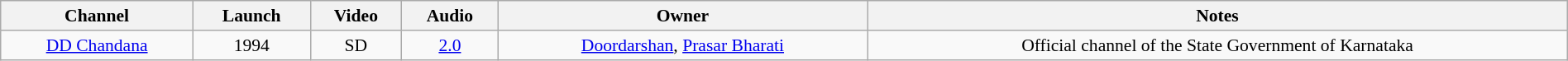<table class="wikitable sortable" style="border-collapse:collapse; font-size: 90%; text-align:center" width="100%">
<tr>
<th>Channel</th>
<th>Launch</th>
<th>Video</th>
<th>Audio</th>
<th>Owner</th>
<th>Notes</th>
</tr>
<tr>
<td><a href='#'>DD Chandana</a></td>
<td>1994</td>
<td>SD</td>
<td><a href='#'>2.0</a></td>
<td><a href='#'>Doordarshan</a>, <a href='#'>Prasar Bharati</a></td>
<td>Official channel of the State Government of Karnataka</td>
</tr>
</table>
